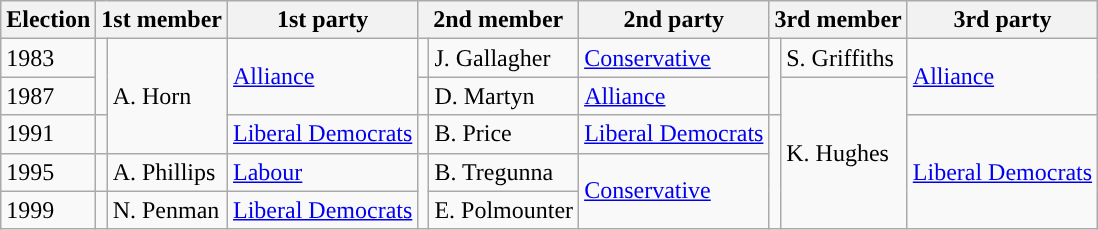<table class="wikitable">
<tr>
<th>Election</th>
<th colspan="2">1st member</th>
<th>1st party</th>
<th colspan="2">2nd member</th>
<th>2nd party</th>
<th colspan="2">3rd member</th>
<th>3rd party</th>
</tr>
<tr>
<td>1983</td>
<td rowspan="2" style="background-color: "></td>
<td rowspan="3">A. Horn</td>
<td rowspan="2"><a href='#'>Alliance</a></td>
<td rowspan="1" style="background-color: "></td>
<td rowspan="1">J. Gallagher</td>
<td rowspan="1"><a href='#'>Conservative</a></td>
<td rowspan="2" style="background-color: "></td>
<td rowspan="1">S. Griffiths</td>
<td rowspan="2"><a href='#'>Alliance</a></td>
</tr>
<tr>
<td>1987</td>
<td rowspan="1" style="background-color: "></td>
<td rowspan="1">D. Martyn</td>
<td rowspan="1"><a href='#'>Alliance</a></td>
<td rowspan="4">K. Hughes</td>
</tr>
<tr>
<td>1991</td>
<td rowspan="1" style="background-color: "></td>
<td rowspan="1"><a href='#'>Liberal Democrats</a></td>
<td rowspan="1" style="background-color: "></td>
<td rowspan="1">B. Price</td>
<td rowspan="1"><a href='#'>Liberal Democrats</a></td>
<td rowspan="3" style="background-color: "></td>
<td rowspan="3"><a href='#'>Liberal Democrats</a></td>
</tr>
<tr>
<td>1995</td>
<td rowspan="1" style="background-color: "></td>
<td rowspan="1">A. Phillips</td>
<td rowspan="1"><a href='#'>Labour</a></td>
<td rowspan="2" style="background-color: "></td>
<td rowspan="1">B. Tregunna</td>
<td rowspan="2"><a href='#'>Conservative</a></td>
</tr>
<tr>
<td>1999</td>
<td rowspan="1" style="background-color: "></td>
<td rowspan="1">N. Penman</td>
<td rowspan="1"><a href='#'>Liberal Democrats</a></td>
<td rowspan="1">E. Polmounter</td>
</tr>
</table>
